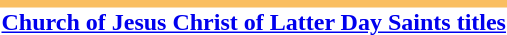<table>
<tr>
<td></td>
<th colspan="3" style="border-top: 5px solid #FABE60;"><a href='#'>Church of Jesus Christ of Latter Day Saints titles</a><br>


</th>
</tr>
<tr>
</tr>
<tr>
<td></td>
</tr>
</table>
